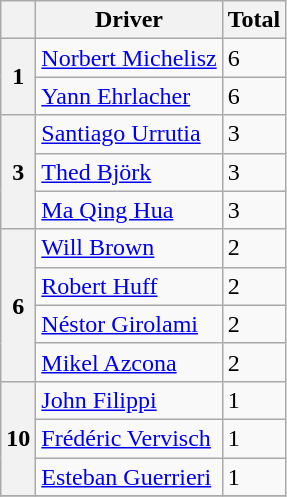<table class="wikitable">
<tr>
<th></th>
<th>Driver</th>
<th>Total</th>
</tr>
<tr>
<th rowspan="2">1</th>
<td> <a href='#'>Norbert Michelisz</a></td>
<td>6</td>
</tr>
<tr>
<td> <a href='#'>Yann Ehrlacher</a></td>
<td>6</td>
</tr>
<tr>
<th rowspan="3">3</th>
<td> <a href='#'>Santiago Urrutia</a></td>
<td>3</td>
</tr>
<tr>
<td> <a href='#'>Thed Björk</a></td>
<td>3</td>
</tr>
<tr>
<td> <a href='#'>Ma Qing Hua</a></td>
<td>3</td>
</tr>
<tr>
<th rowspan="4">6</th>
<td> <a href='#'>Will Brown</a></td>
<td>2</td>
</tr>
<tr>
<td> <a href='#'>Robert Huff</a></td>
<td>2</td>
</tr>
<tr>
<td> <a href='#'>Néstor Girolami</a></td>
<td>2</td>
</tr>
<tr>
<td> <a href='#'>Mikel Azcona</a></td>
<td>2</td>
</tr>
<tr>
<th rowspan="3">10</th>
<td> <a href='#'>John Filippi</a></td>
<td>1</td>
</tr>
<tr>
<td> <a href='#'>Frédéric Vervisch</a></td>
<td>1</td>
</tr>
<tr>
<td> <a href='#'>Esteban Guerrieri</a></td>
<td>1</td>
</tr>
<tr>
</tr>
</table>
